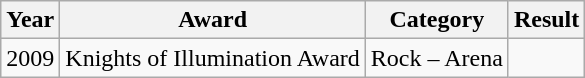<table class="wikitable">
<tr>
<th>Year</th>
<th>Award</th>
<th>Category</th>
<th>Result</th>
</tr>
<tr>
<td style="text-align:center;">2009</td>
<td>Knights of Illumination Award</td>
<td>Rock – Arena</td>
<td></td>
</tr>
</table>
